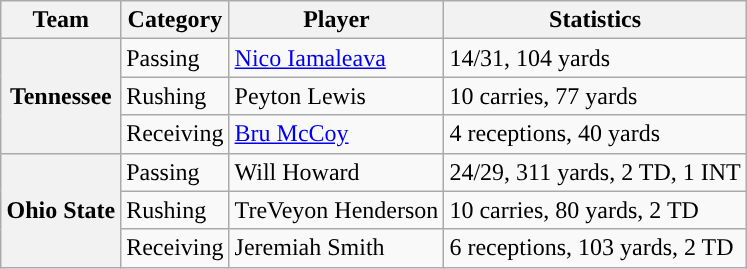<table class="wikitable" style="float:right">
<tr>
<th>Team</th>
<th>Category</th>
<th>Player</th>
<th>Statistics</th>
</tr>
<tr>
<th rowspan=3>Tennessee</th>
<td>Passing</td>
<td><a href='#'>Nico Iamaleava</a></td>
<td>14/31, 104 yards</td>
</tr>
<tr>
<td>Rushing</td>
<td>Peyton Lewis</td>
<td>10 carries, 77 yards</td>
</tr>
<tr>
<td>Receiving</td>
<td><a href='#'>Bru McCoy</a></td>
<td>4 receptions, 40 yards</td>
</tr>
<tr>
<th rowspan=3>Ohio State</th>
<td>Passing</td>
<td>Will Howard</td>
<td>24/29, 311 yards, 2 TD, 1 INT</td>
</tr>
<tr>
<td>Rushing</td>
<td>TreVeyon Henderson</td>
<td>10 carries, 80 yards, 2 TD</td>
</tr>
<tr>
<td>Receiving</td>
<td>Jeremiah Smith</td>
<td>6 receptions, 103 yards, 2 TD</td>
</tr>
</table>
